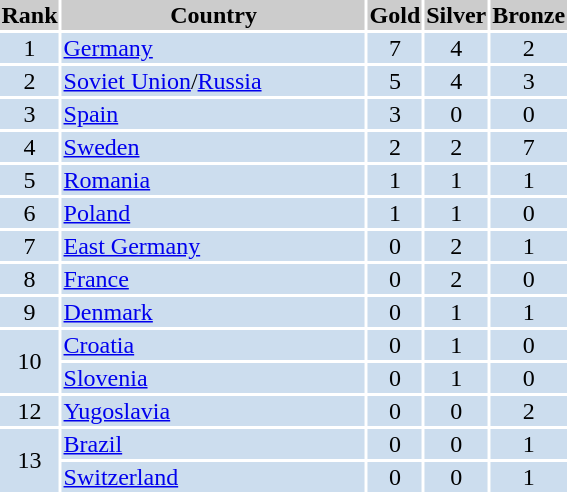<table>
<tr bgcolor="#CCCCCC">
<th>Rank</th>
<th style="width:200px;">Country</th>
<th>Gold</th>
<th>Silver</th>
<th>Bronze</th>
</tr>
<tr bgcolor="#CCDDEE">
<td align="center">1</td>
<td><a href='#'>Germany</a></td>
<td align="center">7</td>
<td align="center">4</td>
<td align="center">2</td>
</tr>
<tr bgcolor="#CCDDEE">
<td align="center">2</td>
<td><a href='#'>Soviet Union</a>/<a href='#'>Russia</a></td>
<td align="center">5</td>
<td align="center">4</td>
<td align="center">3</td>
</tr>
<tr bgcolor="#CCDDEE">
<td align="center">3</td>
<td><a href='#'>Spain</a></td>
<td align="center">3</td>
<td align="center">0</td>
<td align="center">0</td>
</tr>
<tr bgcolor="#CCDDEE">
<td align="center">4</td>
<td><a href='#'>Sweden</a></td>
<td align="center">2</td>
<td align="center">2</td>
<td align="center">7</td>
</tr>
<tr bgcolor="#CCDDEE">
<td align="center">5</td>
<td><a href='#'>Romania</a></td>
<td align="center">1</td>
<td align="center">1</td>
<td align="center">1</td>
</tr>
<tr bgcolor="#CCDDEE">
<td align="center">6</td>
<td><a href='#'>Poland</a></td>
<td align="center">1</td>
<td align="center">1</td>
<td align="center">0</td>
</tr>
<tr bgcolor="#CCDDEE">
<td align="center">7</td>
<td><a href='#'>East Germany</a></td>
<td align="center">0</td>
<td align="center">2</td>
<td align="center">1</td>
</tr>
<tr bgcolor="#CCDDEE">
<td align="center">8</td>
<td><a href='#'>France</a></td>
<td align="center">0</td>
<td align="center">2</td>
<td align="center">0</td>
</tr>
<tr bgcolor="#CCDDEE">
<td align="center">9</td>
<td><a href='#'>Denmark</a></td>
<td align="center">0</td>
<td align="center">1</td>
<td align="center">1</td>
</tr>
<tr bgcolor="#CCDDEE">
<td rowspan="2" align="center">10</td>
<td><a href='#'>Croatia</a></td>
<td align="center">0</td>
<td align="center">1</td>
<td align="center">0</td>
</tr>
<tr bgcolor="#CCDDEE">
<td><a href='#'>Slovenia</a></td>
<td align="center">0</td>
<td align="center">1</td>
<td align="center">0</td>
</tr>
<tr bgcolor="#CCDDEE">
<td align="center">12</td>
<td><a href='#'>Yugoslavia</a></td>
<td align="center">0</td>
<td align="center">0</td>
<td align="center">2</td>
</tr>
<tr bgcolor="#CCDDEE">
<td rowspan="2" align="center">13</td>
<td><a href='#'>Brazil</a></td>
<td align="center">0</td>
<td align="center">0</td>
<td align="center">1</td>
</tr>
<tr bgcolor="#CCDDEE">
<td><a href='#'>Switzerland</a></td>
<td align="center">0</td>
<td align="center">0</td>
<td align="center">1</td>
</tr>
</table>
